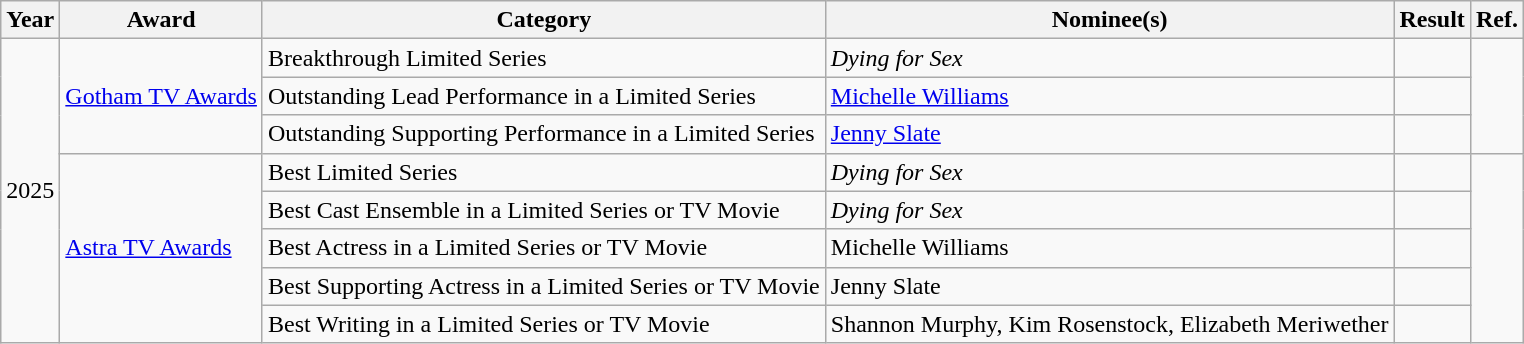<table class="wikitable">
<tr>
<th>Year</th>
<th>Award</th>
<th>Category</th>
<th>Nominee(s)</th>
<th>Result</th>
<th>Ref.</th>
</tr>
<tr>
<td rowspan="8">2025</td>
<td rowspan="3"><a href='#'>Gotham TV Awards</a></td>
<td>Breakthrough Limited Series</td>
<td><em>Dying for Sex</em></td>
<td></td>
<td rowspan="3" style="text-align:center;"></td>
</tr>
<tr>
<td>Outstanding Lead Performance in a Limited Series</td>
<td><a href='#'>Michelle Williams</a></td>
<td></td>
</tr>
<tr>
<td>Outstanding Supporting Performance in a Limited Series</td>
<td><a href='#'>Jenny Slate</a></td>
<td></td>
</tr>
<tr>
<td rowspan="5"><a href='#'>Astra TV Awards</a></td>
<td>Best Limited Series</td>
<td><em>Dying for Sex</em></td>
<td></td>
</tr>
<tr>
<td>Best Cast Ensemble in a Limited Series or TV Movie</td>
<td><em>Dying for Sex</em></td>
<td></td>
</tr>
<tr>
<td>Best Actress in a Limited Series or TV Movie</td>
<td>Michelle Williams</td>
<td></td>
</tr>
<tr>
<td>Best Supporting Actress in a Limited Series or TV Movie</td>
<td>Jenny Slate</td>
<td></td>
</tr>
<tr>
<td>Best Writing in a Limited Series or TV Movie</td>
<td>Shannon Murphy, Kim Rosenstock, Elizabeth Meriwether </td>
<td></td>
</tr>
</table>
